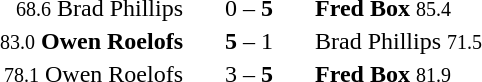<table style="text-align:center">
<tr>
<th width=233></th>
<th width=80></th>
<th width=233></th>
</tr>
<tr>
<td align=right><small>68.6</small> Brad Phillips </td>
<td>0 – <strong>5</strong></td>
<td align=left> <strong>Fred Box</strong> <small>85.4</small></td>
</tr>
<tr>
<td align=right><small>83.0</small> <strong>Owen Roelofs</strong> </td>
<td><strong>5</strong> – 1</td>
<td align=left> Brad Phillips <small>71.5</small></td>
</tr>
<tr>
<td align=right><small>78.1</small> Owen Roelofs </td>
<td>3 – <strong>5</strong></td>
<td align=left> <strong>Fred Box</strong> <small>81.9</small></td>
</tr>
</table>
